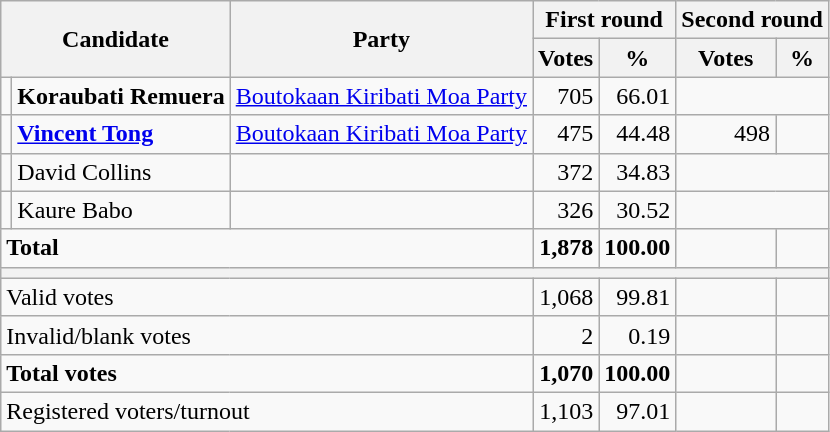<table class=wikitable style=text-align:right>
<tr>
<th colspan=2 rowspan=2>Candidate</th>
<th rowspan=2>Party</th>
<th colspan=2>First round</th>
<th colspan=2>Second round</th>
</tr>
<tr>
<th>Votes</th>
<th>%</th>
<th>Votes</th>
<th>%</th>
</tr>
<tr>
<td bgcolor=></td>
<td align=left><strong>Koraubati Remuera</strong></td>
<td align=left><a href='#'>Boutokaan Kiribati Moa Party</a></td>
<td>705</td>
<td>66.01</td>
<td colspan=2></td>
</tr>
<tr>
<td bgcolor=></td>
<td align=left><strong><a href='#'>Vincent Tong</a></strong></td>
<td align=left><a href='#'>Boutokaan Kiribati Moa Party</a></td>
<td>475</td>
<td>44.48</td>
<td>498</td>
<td></td>
</tr>
<tr>
<td></td>
<td align=left>David Collins</td>
<td></td>
<td>372</td>
<td>34.83</td>
<td align=center colspan=2></td>
</tr>
<tr>
<td></td>
<td align=left>Kaure Babo</td>
<td></td>
<td>326</td>
<td>30.52</td>
<td align=center colspan=2></td>
</tr>
<tr style="font-weight:bold">
<td colspan=3 align=left>Total</td>
<td>1,878</td>
<td>100.00</td>
<td></td>
<td></td>
</tr>
<tr>
<th colspan=7></th>
</tr>
<tr>
<td colspan=3 align=left>Valid votes</td>
<td>1,068</td>
<td>99.81</td>
<td></td>
<td></td>
</tr>
<tr>
<td colspan=3 align=left>Invalid/blank votes</td>
<td>2</td>
<td>0.19</td>
<td></td>
<td></td>
</tr>
<tr style="font-weight:bold">
<td colspan=3 align=left>Total votes</td>
<td>1,070</td>
<td>100.00</td>
<td></td>
<td></td>
</tr>
<tr>
<td colspan=3 align=left>Registered voters/turnout</td>
<td>1,103</td>
<td>97.01</td>
<td></td>
<td></td>
</tr>
</table>
